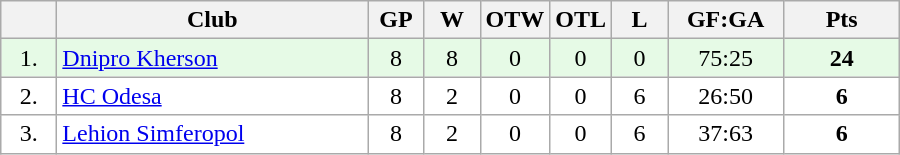<table class="wikitable">
<tr>
<th width="30"></th>
<th width="200">Club</th>
<th width="30">GP</th>
<th width="30">W</th>
<th width="30">OTW</th>
<th width="30">OTL</th>
<th width="30">L</th>
<th width="70">GF:GA</th>
<th width="70">Pts</th>
</tr>
<tr bgcolor="#e6fae6" align="center">
<td>1.</td>
<td align="left"><a href='#'>Dnipro Kherson</a></td>
<td>8</td>
<td>8</td>
<td>0</td>
<td>0</td>
<td>0</td>
<td>75:25</td>
<td><strong>24</strong></td>
</tr>
<tr bgcolor="#FFFFFF" align="center">
<td>2.</td>
<td align="left"><a href='#'>HC Odesa</a></td>
<td>8</td>
<td>2</td>
<td>0</td>
<td>0</td>
<td>6</td>
<td>26:50</td>
<td><strong>6</strong></td>
</tr>
<tr bgcolor="#FFFFFF" align="center">
<td>3.</td>
<td align="left"><a href='#'>Lehion Simferopol</a></td>
<td>8</td>
<td>2</td>
<td>0</td>
<td>0</td>
<td>6</td>
<td>37:63</td>
<td><strong>6</strong></td>
</tr>
</table>
